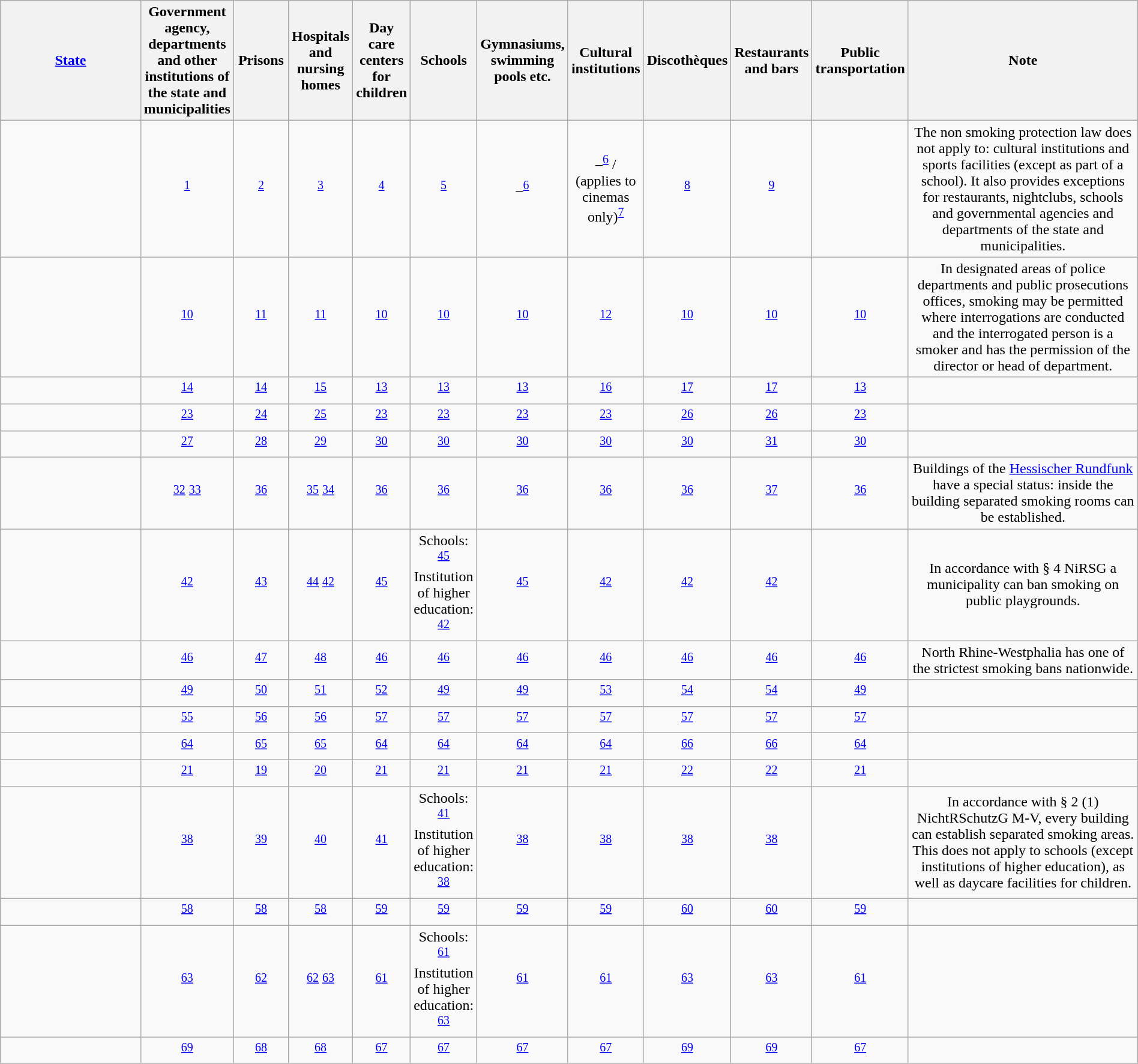<table class="wikitable" style="width:100%; text-align:center">
<tr>
<th scope="col" style="width:20%;"><a href='#'>State</a></th>
<th scope="col" style="width:5%;">Government agency, departments and other institutions of the state and municipalities</th>
<th scope="col" style="width:5%;">Prisons</th>
<th scope="col" style="width:5%;">Hospitals and nursing homes</th>
<th scope="col" style="width:5%;">Day care centers for children</th>
<th scope="col" style="width:5%;">Schools</th>
<th scope="col" style="width:5%;">Gymnasiums, swimming pools etc.</th>
<th scope="col" style="width:5%;">Cultural institutions</th>
<th scope="col" style="width:5%;">Discothèques</th>
<th scope="col" style="width:5%;">Restaurants and bars</th>
<th scope="col" style="width:5%;">Public transportation</th>
<th scope="col" style="width:30%;">Note</th>
</tr>
<tr>
<td></td>
<td><sup><a href='#'>1</a></sup></td>
<td><sup><a href='#'>2</a></sup></td>
<td><sup><a href='#'>3</a></sup></td>
<td><sup><a href='#'>4</a></sup></td>
<td><sup><a href='#'>5</a></sup></td>
<td>–<sup><a href='#'>6</a></sup></td>
<td>–<sup><a href='#'>6</a></sup> /  (applies to cinemas only)<sup><a href='#'>7</a></sup></td>
<td><sup><a href='#'>8</a></sup></td>
<td><sup><a href='#'>9</a></sup></td>
<td></td>
<td>The non smoking protection law does not apply to: cultural institutions and sports facilities (except as part of a school). It also provides exceptions for restaurants, nightclubs, schools and governmental agencies and departments of the state and municipalities.</td>
</tr>
<tr>
<td></td>
<td><sup><a href='#'>10</a></sup></td>
<td><sup><a href='#'>11</a></sup></td>
<td><sup><a href='#'>11</a></sup></td>
<td><sup><a href='#'>10</a></sup></td>
<td><sup><a href='#'>10</a></sup></td>
<td><sup><a href='#'>10</a></sup></td>
<td><sup><a href='#'>12</a></sup></td>
<td><sup><a href='#'>10</a></sup></td>
<td><sup><a href='#'>10</a></sup></td>
<td><sup><a href='#'>10</a></sup></td>
<td>In designated areas of police departments and public prosecutions offices, smoking may be permitted where interrogations are conducted and the interrogated person is a smoker and has the permission of the director or head of department.</td>
</tr>
<tr>
<td></td>
<td><sup><a href='#'>14</a></sup></td>
<td><sup><a href='#'>14</a></sup></td>
<td><sup><a href='#'>15</a></sup></td>
<td><sup><a href='#'>13</a></sup></td>
<td><sup><a href='#'>13</a></sup></td>
<td><sup><a href='#'>13</a></sup></td>
<td><sup><a href='#'>16</a></sup></td>
<td><sup><a href='#'>17</a></sup></td>
<td><sup><a href='#'>17</a></sup></td>
<td><sup><a href='#'>13</a></sup></td>
<td></td>
</tr>
<tr>
<td></td>
<td><sup><a href='#'>23</a></sup></td>
<td><sup><a href='#'>24</a></sup></td>
<td><sup><a href='#'>25</a></sup></td>
<td><sup><a href='#'>23</a></sup></td>
<td><sup><a href='#'>23</a></sup></td>
<td><sup><a href='#'>23</a></sup></td>
<td><sup><a href='#'>23</a></sup></td>
<td><sup><a href='#'>26</a></sup></td>
<td><sup><a href='#'>26</a></sup></td>
<td><sup><a href='#'>23</a></sup></td>
<td></td>
</tr>
<tr>
<td></td>
<td><sup><a href='#'>27</a></sup></td>
<td><sup><a href='#'>28</a></sup></td>
<td><sup><a href='#'>29</a></sup></td>
<td><sup><a href='#'>30</a></sup></td>
<td><sup><a href='#'>30</a></sup></td>
<td><sup><a href='#'>30</a></sup></td>
<td><sup><a href='#'>30</a></sup></td>
<td><sup><a href='#'>30</a></sup></td>
<td><sup><a href='#'>31</a></sup></td>
<td><sup><a href='#'>30</a></sup></td>
<td></td>
</tr>
<tr>
<td></td>
<td><sup><a href='#'>32</a></sup> <sup><a href='#'>33</a></sup></td>
<td><sup><a href='#'>36</a></sup></td>
<td><sup><a href='#'>35</a></sup> <sup><a href='#'>34</a></sup></td>
<td><sup><a href='#'>36</a></sup></td>
<td><sup><a href='#'>36</a></sup></td>
<td><sup><a href='#'>36</a></sup></td>
<td><sup><a href='#'>36</a></sup></td>
<td><sup><a href='#'>36</a></sup></td>
<td><sup><a href='#'>37</a></sup></td>
<td><sup><a href='#'>36</a></sup></td>
<td>Buildings of the <a href='#'>Hessischer Rundfunk</a> have a special status: inside the building separated smoking rooms can be established.</td>
</tr>
<tr>
<td></td>
<td><sup><a href='#'>42</a></sup></td>
<td><sup><a href='#'>43</a></sup></td>
<td><sup><a href='#'>44</a></sup> <sup><a href='#'>42</a></sup></td>
<td><sup><a href='#'>45</a></sup></td>
<td>Schools:<br> <sup><a href='#'>45</a></sup> Institution of higher education:<br> <sup><a href='#'>42</a></sup></td>
<td><sup><a href='#'>45</a></sup></td>
<td><sup><a href='#'>42</a></sup></td>
<td><sup><a href='#'>42</a></sup></td>
<td><sup><a href='#'>42</a></sup></td>
<td></td>
<td>In accordance with § 4 NiRSG a municipality can ban smoking on public playgrounds.</td>
</tr>
<tr>
<td></td>
<td><sup><a href='#'>46</a></sup></td>
<td><sup><a href='#'>47</a></sup></td>
<td><sup><a href='#'>48</a></sup></td>
<td><sup><a href='#'>46</a></sup></td>
<td><sup><a href='#'>46</a></sup></td>
<td><sup><a href='#'>46</a></sup></td>
<td><sup><a href='#'>46</a></sup></td>
<td><sup><a href='#'>46</a></sup></td>
<td><sup><a href='#'>46</a></sup></td>
<td><sup><a href='#'>46</a></sup></td>
<td>North Rhine-Westphalia has one of the strictest smoking bans nationwide.</td>
</tr>
<tr>
<td></td>
<td><sup><a href='#'>49</a></sup></td>
<td><sup><a href='#'>50</a></sup></td>
<td><sup><a href='#'>51</a></sup></td>
<td><sup><a href='#'>52</a></sup></td>
<td><sup><a href='#'>49</a></sup></td>
<td><sup><a href='#'>49</a></sup></td>
<td><sup><a href='#'>53</a></sup></td>
<td><sup><a href='#'>54</a></sup></td>
<td><sup><a href='#'>54</a></sup></td>
<td><sup><a href='#'>49</a></sup></td>
<td></td>
</tr>
<tr>
<td></td>
<td><sup><a href='#'>55</a></sup></td>
<td><sup><a href='#'>56</a></sup></td>
<td><sup><a href='#'>56</a></sup></td>
<td><sup><a href='#'>57</a></sup></td>
<td><sup><a href='#'>57</a></sup></td>
<td><sup><a href='#'>57</a></sup></td>
<td><sup><a href='#'>57</a></sup></td>
<td><sup><a href='#'>57</a></sup></td>
<td><sup><a href='#'>57</a></sup></td>
<td><sup><a href='#'>57</a></sup></td>
<td></td>
</tr>
<tr>
<td></td>
<td><sup><a href='#'>64</a></sup></td>
<td><sup><a href='#'>65</a></sup></td>
<td><sup><a href='#'>65</a></sup></td>
<td><sup><a href='#'>64</a></sup></td>
<td><sup><a href='#'>64</a></sup></td>
<td><sup><a href='#'>64</a></sup></td>
<td><sup><a href='#'>64</a></sup></td>
<td><sup><a href='#'>66</a></sup></td>
<td><sup><a href='#'>66</a></sup></td>
<td><sup><a href='#'>64</a></sup></td>
<td></td>
</tr>
<tr>
<td></td>
<td><sup><a href='#'>21</a></sup></td>
<td><sup><a href='#'>19</a></sup></td>
<td><sup><a href='#'>20</a></sup></td>
<td><sup><a href='#'>21</a></sup></td>
<td><sup><a href='#'>21</a></sup></td>
<td><sup><a href='#'>21</a></sup></td>
<td><sup><a href='#'>21</a></sup></td>
<td><sup><a href='#'>22</a></sup></td>
<td><sup><a href='#'>22</a></sup></td>
<td><sup><a href='#'>21</a></sup></td>
<td></td>
</tr>
<tr>
<td></td>
<td><sup><a href='#'>38</a></sup></td>
<td><sup><a href='#'>39</a></sup></td>
<td><sup><a href='#'>40</a></sup></td>
<td><sup><a href='#'>41</a></sup></td>
<td>Schools:<br> <sup><a href='#'>41</a></sup> Institution of higher education:<br> <sup><a href='#'>38</a></sup></td>
<td><sup><a href='#'>38</a></sup></td>
<td><sup><a href='#'>38</a></sup></td>
<td><sup><a href='#'>38</a></sup></td>
<td><sup><a href='#'>38</a></sup></td>
<td></td>
<td>In accordance with § 2 (1) NichtRSchutzG M-V, every building can establish separated smoking areas. This does not apply to schools (except institutions of higher education), as well as daycare facilities for children.</td>
</tr>
<tr>
<td></td>
<td><sup><a href='#'>58</a></sup></td>
<td><sup><a href='#'>58</a></sup></td>
<td><sup><a href='#'>58</a></sup></td>
<td><sup><a href='#'>59</a></sup></td>
<td><sup><a href='#'>59</a></sup></td>
<td><sup><a href='#'>59</a></sup></td>
<td><sup><a href='#'>59</a></sup></td>
<td><sup><a href='#'>60</a></sup></td>
<td><sup><a href='#'>60</a></sup></td>
<td><sup><a href='#'>59</a></sup></td>
<td></td>
</tr>
<tr>
<td></td>
<td><sup><a href='#'>63</a></sup></td>
<td><sup><a href='#'>62</a></sup></td>
<td><sup><a href='#'>62</a></sup> <sup><a href='#'>63</a></sup></td>
<td><sup><a href='#'>61</a></sup></td>
<td>Schools:<br><sup><a href='#'>61</a></sup><br>Institution of higher education:<br> <sup><a href='#'>63</a></sup></td>
<td><sup><a href='#'>61</a></sup></td>
<td><sup><a href='#'>61</a></sup></td>
<td><sup><a href='#'>63</a></sup></td>
<td><sup><a href='#'>63</a></sup></td>
<td><sup><a href='#'>61</a></sup></td>
<td></td>
</tr>
<tr>
<td></td>
<td><sup><a href='#'>69</a></sup></td>
<td><sup><a href='#'>68</a></sup></td>
<td><sup><a href='#'>68</a></sup></td>
<td><sup><a href='#'>67</a></sup></td>
<td><sup><a href='#'>67</a></sup></td>
<td><sup><a href='#'>67</a></sup></td>
<td><sup><a href='#'>67</a></sup></td>
<td><sup><a href='#'>69</a></sup></td>
<td><sup><a href='#'>69</a></sup></td>
<td><sup><a href='#'>67</a></sup></td>
<td></td>
</tr>
</table>
